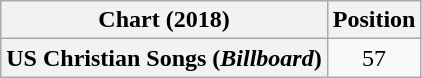<table class="wikitable sortable plainrowheaders" style="text-align:center">
<tr>
<th scope="col">Chart (2018)</th>
<th scope="col">Position</th>
</tr>
<tr>
<th scope="row">US Christian Songs (<em>Billboard</em>)</th>
<td>57</td>
</tr>
</table>
